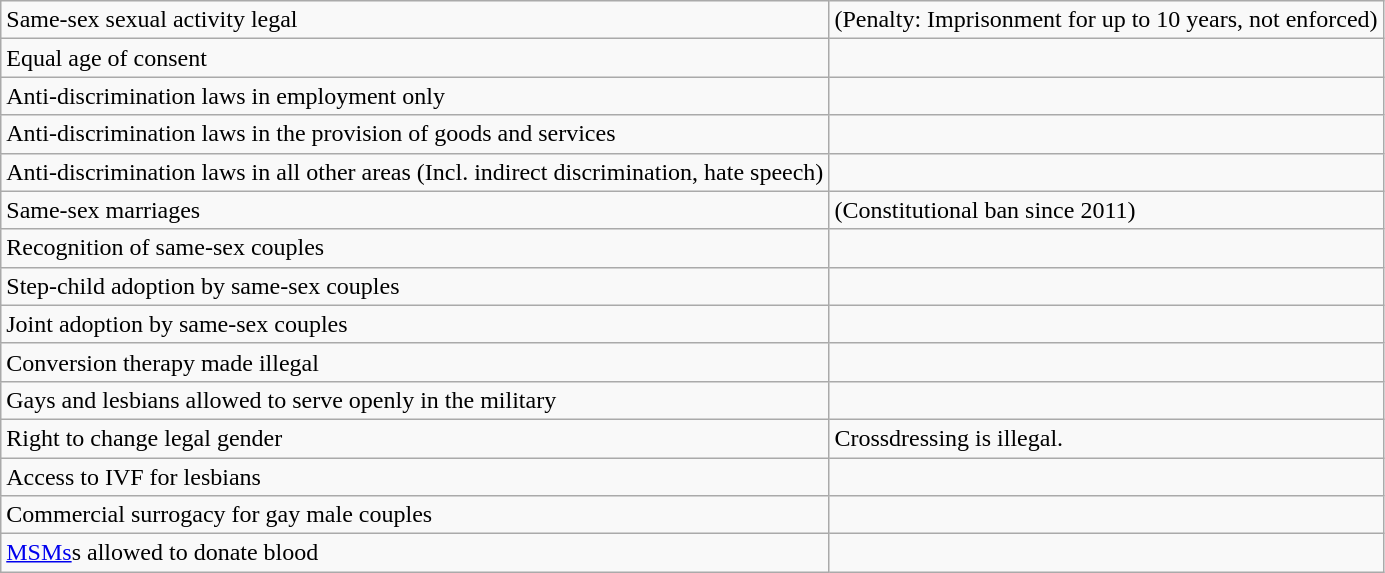<table class="wikitable">
<tr>
<td>Same-sex sexual activity legal</td>
<td> (Penalty: Imprisonment for up to 10 years, not enforced)</td>
</tr>
<tr>
<td>Equal age of consent</td>
<td></td>
</tr>
<tr>
<td>Anti-discrimination laws in employment only</td>
<td></td>
</tr>
<tr>
<td>Anti-discrimination laws in the provision of goods and services</td>
<td></td>
</tr>
<tr>
<td>Anti-discrimination laws in all other areas (Incl. indirect discrimination, hate speech)</td>
<td></td>
</tr>
<tr>
<td>Same-sex marriages</td>
<td> (Constitutional ban since 2011)</td>
</tr>
<tr>
<td>Recognition of same-sex couples</td>
<td></td>
</tr>
<tr>
<td>Step-child adoption by same-sex couples</td>
<td></td>
</tr>
<tr>
<td>Joint adoption by same-sex couples</td>
<td></td>
</tr>
<tr>
<td>Conversion therapy made illegal</td>
<td></td>
</tr>
<tr>
<td>Gays and lesbians allowed to serve openly in the military</td>
<td></td>
</tr>
<tr>
<td>Right to change legal gender</td>
<td> Crossdressing is illegal.</td>
</tr>
<tr>
<td>Access to IVF for lesbians</td>
<td></td>
</tr>
<tr>
<td>Commercial surrogacy for gay male couples</td>
<td></td>
</tr>
<tr>
<td><a href='#'>MSMs</a>s allowed to donate blood</td>
<td></td>
</tr>
</table>
